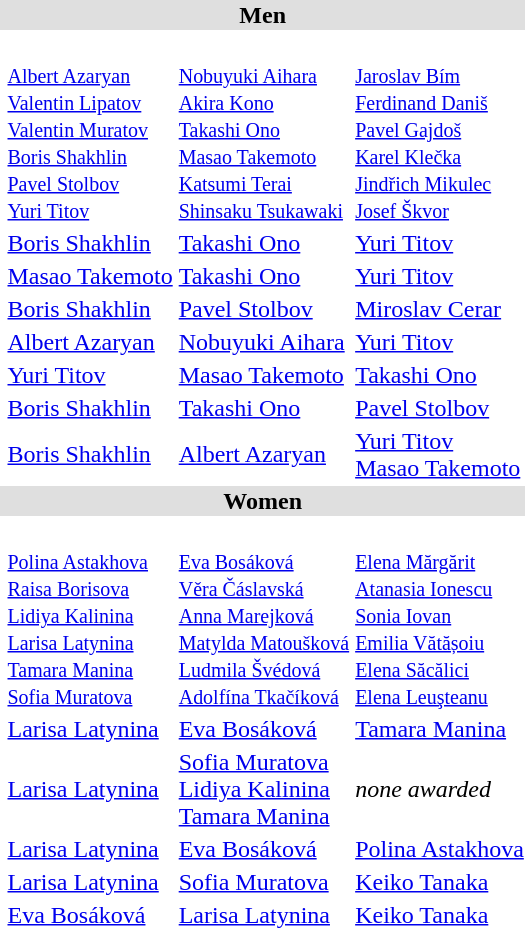<table>
<tr style="background:#dfdfdf;">
<td colspan="4" style="text-align:center;"><strong>Men</strong></td>
</tr>
<tr>
<th scope=row style="text-align:left"><br></th>
<td><br><small><a href='#'>Albert Azaryan</a><br><a href='#'>Valentin Lipatov</a><br><a href='#'>Valentin Muratov</a><br><a href='#'>Boris Shakhlin</a><br><a href='#'>Pavel Stolbov</a><br><a href='#'>Yuri Titov</a></small></td>
<td><br><small><a href='#'>Nobuyuki Aihara</a><br><a href='#'>Akira Kono</a><br><a href='#'>Takashi Ono</a><br><a href='#'>Masao Takemoto</a><br><a href='#'>Katsumi Terai</a><br><a href='#'>Shinsaku Tsukawaki</a></small></td>
<td><br><small><a href='#'>Jaroslav Bím</a><br><a href='#'>Ferdinand Daniš</a><br><a href='#'>Pavel Gajdoš</a><br><a href='#'>Karel Klečka</a><br><a href='#'>Jindřich Mikulec</a><br><a href='#'>Josef Škvor</a></small></td>
</tr>
<tr>
<th scope=row style="text-align:left"><br></th>
<td> <a href='#'>Boris Shakhlin</a></td>
<td> <a href='#'>Takashi Ono</a></td>
<td> <a href='#'>Yuri Titov</a></td>
</tr>
<tr>
<th scope=row style="text-align:left"><br></th>
<td> <a href='#'>Masao Takemoto</a></td>
<td> <a href='#'>Takashi Ono</a></td>
<td> <a href='#'>Yuri Titov</a></td>
</tr>
<tr>
<th scope=row style="text-align:left"><br></th>
<td> <a href='#'>Boris Shakhlin</a></td>
<td> <a href='#'>Pavel Stolbov</a></td>
<td> <a href='#'>Miroslav Cerar</a></td>
</tr>
<tr>
<th scope=row style="text-align:left"><br></th>
<td> <a href='#'>Albert Azaryan</a></td>
<td> <a href='#'>Nobuyuki Aihara</a></td>
<td> <a href='#'>Yuri Titov</a></td>
</tr>
<tr>
<th scope=row style="text-align:left"><br></th>
<td> <a href='#'>Yuri Titov</a></td>
<td> <a href='#'>Masao Takemoto</a></td>
<td> <a href='#'>Takashi Ono</a></td>
</tr>
<tr>
<th scope=row style="text-align:left"><br></th>
<td> <a href='#'>Boris Shakhlin</a></td>
<td> <a href='#'>Takashi Ono</a></td>
<td> <a href='#'>Pavel Stolbov</a></td>
</tr>
<tr>
<th scope=row style="text-align:left"><br></th>
<td> <a href='#'>Boris Shakhlin</a></td>
<td> <a href='#'>Albert Azaryan</a></td>
<td> <a href='#'>Yuri Titov</a><br>  <a href='#'>Masao Takemoto</a></td>
</tr>
<tr style="background:#dfdfdf;">
<td colspan="4" style="text-align:center;"><strong>Women</strong></td>
</tr>
<tr>
<th scope=row style="text-align:left"><br></th>
<td> <br><small><a href='#'>Polina Astakhova</a><br><a href='#'>Raisa Borisova</a><br><a href='#'>Lidiya Kalinina</a><br><a href='#'>Larisa Latynina</a><br><a href='#'>Tamara Manina</a><br><a href='#'>Sofia Muratova</a></small></td>
<td><br><small><a href='#'>Eva Bosáková</a><br><a href='#'>Věra Čáslavská</a><br><a href='#'>Anna Marejková</a><br><a href='#'>Matylda Matoušková</a><br><a href='#'>Ludmila Švédová</a><br><a href='#'>Adolfína Tkačíková</a></small></td>
<td><br><small><a href='#'>Elena Mărgărit</a><br><a href='#'>Atanasia Ionescu</a><br><a href='#'>Sonia Iovan</a><br><a href='#'>Emilia Vătășoiu</a><br><a href='#'>Elena Săcălici</a><br><a href='#'>Elena Leuşteanu</a></small></td>
</tr>
<tr>
<th scope=row style="text-align:left"><br></th>
<td> <a href='#'>Larisa Latynina</a></td>
<td> <a href='#'>Eva Bosáková</a></td>
<td> <a href='#'>Tamara Manina</a></td>
</tr>
<tr>
<th scope=row style="text-align:left"><br></th>
<td> <a href='#'>Larisa Latynina</a></td>
<td> <a href='#'>Sofia Muratova</a> <br>  <a href='#'>Lidiya Kalinina</a> <br>  <a href='#'>Tamara Manina</a></td>
<td><em>none awarded</em></td>
</tr>
<tr>
<th scope=row style="text-align:left"><br></th>
<td> <a href='#'>Larisa Latynina</a></td>
<td> <a href='#'>Eva Bosáková</a></td>
<td> <a href='#'>Polina Astakhova</a></td>
</tr>
<tr>
<th scope=row style="text-align:left"><br></th>
<td> <a href='#'>Larisa Latynina</a></td>
<td> <a href='#'>Sofia Muratova</a></td>
<td> <a href='#'>Keiko Tanaka</a></td>
</tr>
<tr>
<th scope=row style="text-align:left"><br></th>
<td> <a href='#'>Eva Bosáková</a></td>
<td> <a href='#'>Larisa Latynina</a></td>
<td> <a href='#'>Keiko Tanaka</a></td>
</tr>
</table>
